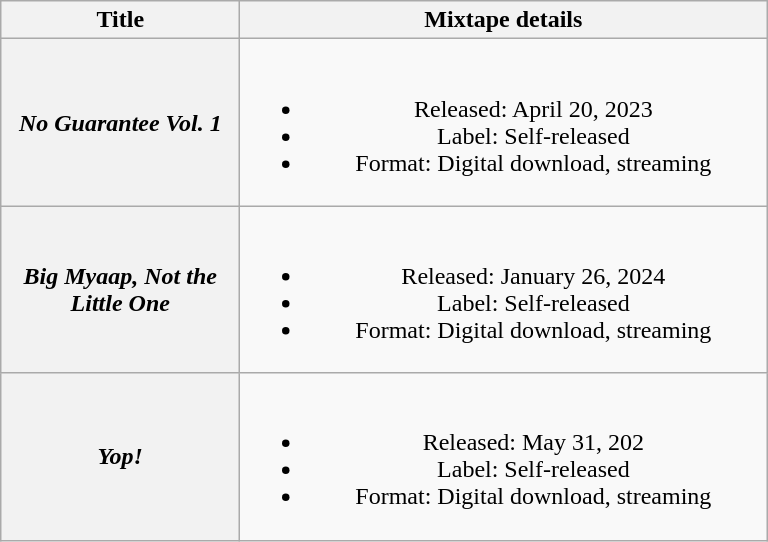<table class="wikitable plainrowheaders" style="text-align:center;">
<tr>
<th scope="col" style="width:9.5em;">Title</th>
<th scope="col" style="width:21.5em;">Mixtape details</th>
</tr>
<tr>
<th scope="row"><em>No Guarantee Vol. 1</em></th>
<td><br><ul><li>Released: April 20, 2023</li><li>Label: Self-released</li><li>Format: Digital download, streaming</li></ul></td>
</tr>
<tr>
<th scope="row"><em>Big Myaap, Not the Little One</em></th>
<td><br><ul><li>Released: January 26, 2024</li><li>Label: Self-released</li><li>Format: Digital download, streaming</li></ul></td>
</tr>
<tr>
<th scope= "row"><em>Yop!</em><br></th>
<td><br><ul><li>Released: May 31, 202</li><li>Label: Self-released</li><li>Format: Digital download, streaming</li></ul></td>
</tr>
</table>
